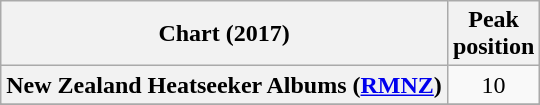<table class="wikitable unsortable plainrowheaders" style="text-align:center">
<tr>
<th scope="col">Chart (2017)</th>
<th scope="col">Peak<br> position</th>
</tr>
<tr>
<th scope="row">New Zealand Heatseeker Albums (<a href='#'>RMNZ</a>)</th>
<td>10</td>
</tr>
<tr>
</tr>
<tr>
</tr>
</table>
